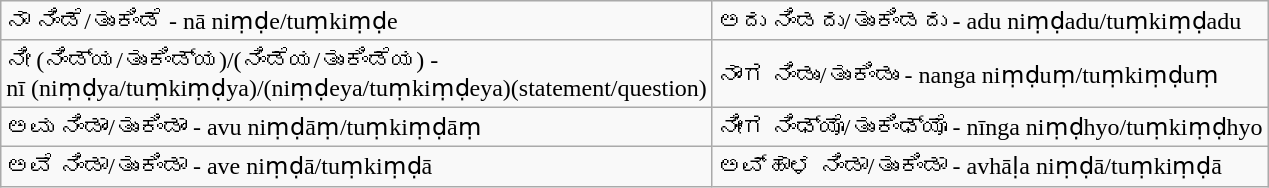<table class="wikitable">
<tr>
<td>ನಾ ನಿಂಡೆ/ತುಂಕಿಂಡೆ - nā niṃḍe/tuṃkiṃḍe</td>
<td>ಅದು ನಿಂಡದು/ತುಂಕಿಂಡದು - adu niṃḍadu/tuṃkiṃḍadu</td>
</tr>
<tr>
<td>ನೀ (ನಿಂಡ್ಯ/ತುಂಕಿಂಡ್ಯ)/(ನಿಂಡೆಯ/ತುಂಕಿಂಡೆಯ) -<br>nī (niṃḍya/tuṃkiṃḍya)/(niṃḍeya/tuṃkiṃḍeya)(statement/question)</td>
<td>ನಾಂಗ ನಿಂಡುಂ/ತುಂಕಿಂಡುಂ - nanga niṃḍuṃ/tuṃkiṃḍuṃ</td>
</tr>
<tr>
<td>ಅವು ನಿಂಡಾಂ/ತುಂಕಿಂಡಾಂ - avu niṃḍāṃ/tuṃkiṃḍāṃ</td>
<td>ನೀಂಗ ನಿಂಢ್ಯೊ/ತುಂಕಿಂಢ್ಯೊ - nīnga niṃḍhyo/tuṃkiṃḍhyo</td>
</tr>
<tr>
<td>ಅವೆ ನಿಂಡಾ/ತುಂಕಿಂಡಾ - ave niṃḍā/tuṃkiṃḍā</td>
<td>ಅವ್ಹಾಳ ನಿಂಡಾ/ತುಂಕಿಂಡಾ - avhāḷa niṃḍā/tuṃkiṃḍā</td>
</tr>
</table>
